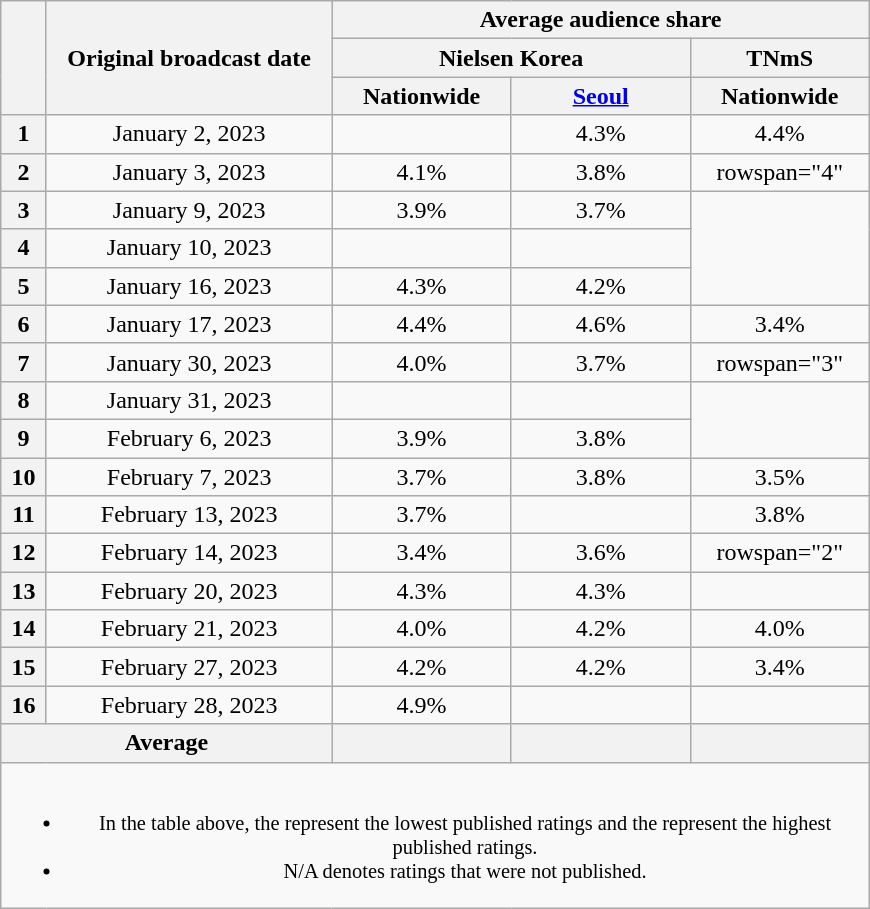<table class="wikitable" style="text-align:center; max-width:580px; margin-left:auto; margin-right:auto">
<tr>
<th scope="col" rowspan="3"></th>
<th scope="col" rowspan="3">Original broadcast date</th>
<th scope="col" colspan="3">Average audience share</th>
</tr>
<tr>
<th scope="col" colspan="2">Nielsen Korea</th>
<th scope="col" colspan="1">TNmS</th>
</tr>
<tr>
<th scope="col" style="width:7em">Nationwide</th>
<th scope="col" style="width:7em"><a href='#'>Seoul</a></th>
<th scope="col" style="width:7em">Nationwide</th>
</tr>
<tr>
<th scope="col">1</th>
<td>January 2, 2023</td>
<td><strong></strong> </td>
<td>4.3% </td>
<td>4.4% </td>
</tr>
<tr>
<th scope="col">2</th>
<td>January 3, 2023</td>
<td>4.1% </td>
<td>3.8% </td>
<td>rowspan="4" </td>
</tr>
<tr>
<th scope="col">3</th>
<td>January 9, 2023</td>
<td>3.9% </td>
<td>3.7% </td>
</tr>
<tr>
<th scope="col">4</th>
<td>January 10, 2023</td>
<td><strong></strong> </td>
<td></td>
</tr>
<tr>
<th scope="col">5</th>
<td>January 16, 2023</td>
<td>4.3% </td>
<td>4.2% </td>
</tr>
<tr>
<th scope="col">6</th>
<td>January 17, 2023</td>
<td>4.4% </td>
<td>4.6% </td>
<td>3.4% </td>
</tr>
<tr>
<th scope="col">7</th>
<td>January 30, 2023</td>
<td>4.0% </td>
<td>3.7% </td>
<td>rowspan="3" </td>
</tr>
<tr>
<th scope="col">8</th>
<td>January 31, 2023</td>
<td><strong></strong> </td>
<td></td>
</tr>
<tr>
<th scope="col">9</th>
<td>February 6, 2023</td>
<td>3.9% </td>
<td>3.8% </td>
</tr>
<tr>
<th scope="col">10</th>
<td>February 7, 2023</td>
<td>3.7% </td>
<td>3.8% </td>
<td>3.5% </td>
</tr>
<tr>
<th scope="col">11</th>
<td>February 13, 2023</td>
<td>3.7% </td>
<td><strong></strong> </td>
<td>3.8% </td>
</tr>
<tr>
<th scope="col">12</th>
<td>February 14, 2023</td>
<td>3.4% </td>
<td>3.6% </td>
<td>rowspan="2" </td>
</tr>
<tr>
<th scope="col">13</th>
<td>February 20, 2023</td>
<td>4.3% </td>
<td>4.3% </td>
</tr>
<tr>
<th scope="col">14</th>
<td>February 21, 2023</td>
<td>4.0% </td>
<td>4.2% </td>
<td>4.0% </td>
</tr>
<tr>
<th scope="col">15</th>
<td>February 27, 2023</td>
<td>4.2% </td>
<td>4.2% </td>
<td>3.4% </td>
</tr>
<tr>
<th scope="col">16</th>
<td>February 28, 2023</td>
<td>4.9% </td>
<td><strong></strong> </td>
<td></td>
</tr>
<tr>
<th scope="col" colspan="2">Average</th>
<th scope="col"></th>
<th scope="col"></th>
<th scope="col"></th>
</tr>
<tr>
<td colspan="5" style="font-size:85%"><br><ul><li>In the table above, the <strong></strong> represent the lowest published ratings and the <strong></strong> represent the highest published ratings.</li><li>N/A denotes ratings that were not published.</li></ul></td>
</tr>
</table>
